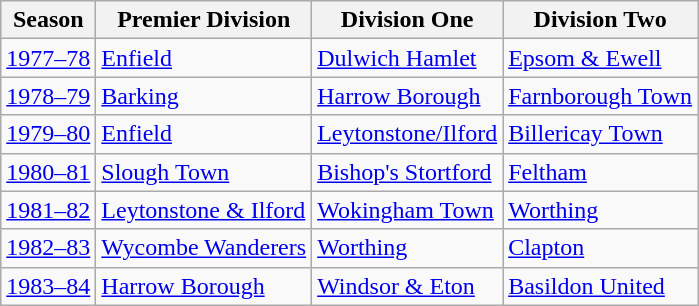<table class="wikitable" style="text-align: left">
<tr>
<th>Season</th>
<th>Premier Division</th>
<th>Division One</th>
<th>Division Two</th>
</tr>
<tr>
<td><a href='#'>1977–78</a></td>
<td><a href='#'>Enfield</a></td>
<td><a href='#'>Dulwich Hamlet</a></td>
<td><a href='#'>Epsom & Ewell</a></td>
</tr>
<tr>
<td><a href='#'>1978–79</a></td>
<td><a href='#'>Barking</a></td>
<td><a href='#'>Harrow Borough</a></td>
<td><a href='#'>Farnborough Town</a></td>
</tr>
<tr>
<td><a href='#'>1979–80</a></td>
<td><a href='#'>Enfield</a></td>
<td><a href='#'>Leytonstone/Ilford</a></td>
<td><a href='#'>Billericay Town</a></td>
</tr>
<tr>
<td><a href='#'>1980–81</a></td>
<td><a href='#'>Slough Town</a></td>
<td><a href='#'>Bishop's Stortford</a></td>
<td><a href='#'>Feltham</a></td>
</tr>
<tr>
<td><a href='#'>1981–82</a></td>
<td><a href='#'>Leytonstone & Ilford</a></td>
<td><a href='#'>Wokingham Town</a></td>
<td><a href='#'>Worthing</a></td>
</tr>
<tr>
<td><a href='#'>1982–83</a></td>
<td><a href='#'>Wycombe Wanderers</a></td>
<td><a href='#'>Worthing</a></td>
<td><a href='#'>Clapton</a></td>
</tr>
<tr>
<td><a href='#'>1983–84</a></td>
<td><a href='#'>Harrow Borough</a></td>
<td><a href='#'>Windsor & Eton</a></td>
<td><a href='#'>Basildon United</a></td>
</tr>
</table>
